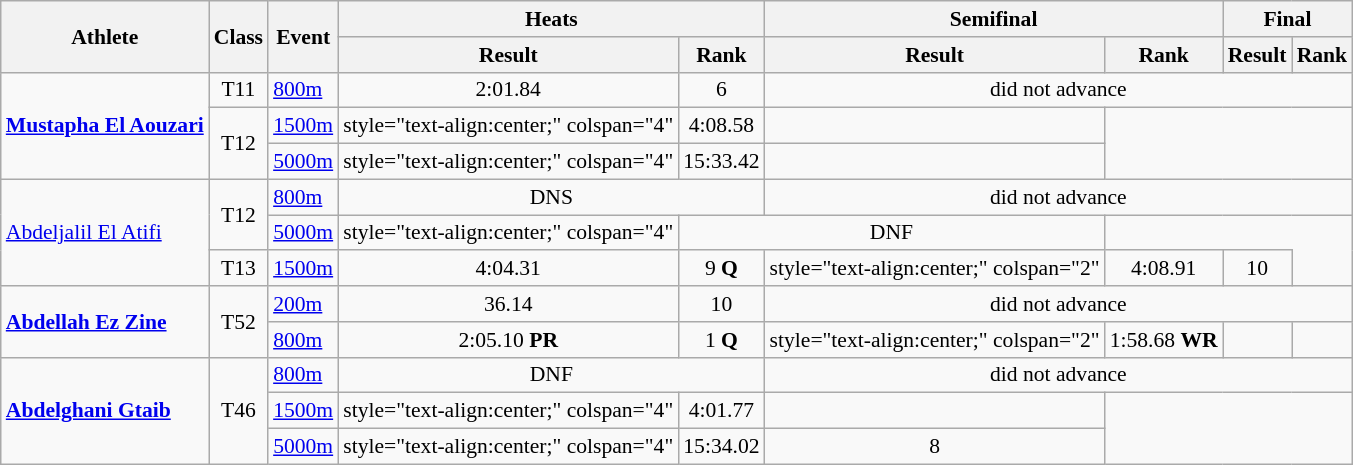<table class=wikitable style="font-size:90%">
<tr>
<th rowspan="2">Athlete</th>
<th rowspan="2">Class</th>
<th rowspan="2">Event</th>
<th colspan="2">Heats</th>
<th colspan="2">Semifinal</th>
<th colspan="2">Final</th>
</tr>
<tr>
<th>Result</th>
<th>Rank</th>
<th>Result</th>
<th>Rank</th>
<th>Result</th>
<th>Rank</th>
</tr>
<tr>
<td rowspan="3"><strong><a href='#'>Mustapha El Aouzari</a></strong></td>
<td style="text-align:center;">T11</td>
<td><a href='#'>800m</a></td>
<td style="text-align:center;">2:01.84</td>
<td style="text-align:center;">6</td>
<td style="text-align:center;" colspan="4">did not advance</td>
</tr>
<tr>
<td rowspan="2" style="text-align:center;">T12</td>
<td><a href='#'>1500m</a></td>
<td>style="text-align:center;" colspan="4" </td>
<td style="text-align:center;">4:08.58</td>
<td style="text-align:center;"></td>
</tr>
<tr>
<td><a href='#'>5000m</a></td>
<td>style="text-align:center;" colspan="4" </td>
<td style="text-align:center;">15:33.42</td>
<td style="text-align:center;"></td>
</tr>
<tr>
<td rowspan="3"><a href='#'>Abdeljalil El Atifi</a></td>
<td rowspan="2" style="text-align:center;">T12</td>
<td><a href='#'>800m</a></td>
<td style="text-align:center;" colspan="2">DNS</td>
<td style="text-align:center;" colspan="4">did not advance</td>
</tr>
<tr>
<td><a href='#'>5000m</a></td>
<td>style="text-align:center;" colspan="4" </td>
<td style="text-align:center;" colspan="2">DNF</td>
</tr>
<tr>
<td style="text-align:center;">T13</td>
<td><a href='#'>1500m</a></td>
<td style="text-align:center;">4:04.31</td>
<td style="text-align:center;">9 <strong>Q</strong></td>
<td>style="text-align:center;" colspan="2" </td>
<td style="text-align:center;">4:08.91</td>
<td style="text-align:center;">10</td>
</tr>
<tr>
<td rowspan="2"><strong><a href='#'>Abdellah Ez Zine</a></strong></td>
<td rowspan="2" style="text-align:center;">T52</td>
<td><a href='#'>200m</a></td>
<td style="text-align:center;">36.14</td>
<td style="text-align:center;">10</td>
<td style="text-align:center;" colspan="4">did not advance</td>
</tr>
<tr>
<td><a href='#'>800m</a></td>
<td style="text-align:center;">2:05.10 <strong>PR</strong></td>
<td style="text-align:center;">1 <strong>Q</strong></td>
<td>style="text-align:center;" colspan="2" </td>
<td style="text-align:center;">1:58.68 <strong>WR</strong></td>
<td style="text-align:center;"></td>
</tr>
<tr>
<td rowspan="3"><strong><a href='#'>Abdelghani Gtaib</a></strong></td>
<td rowspan="3" style="text-align:center;">T46</td>
<td><a href='#'>800m</a></td>
<td style="text-align:center;" colspan="2">DNF</td>
<td style="text-align:center;" colspan="4">did not advance</td>
</tr>
<tr>
<td><a href='#'>1500m</a></td>
<td>style="text-align:center;" colspan="4" </td>
<td style="text-align:center;">4:01.77</td>
<td style="text-align:center;"></td>
</tr>
<tr>
<td><a href='#'>5000m</a></td>
<td>style="text-align:center;" colspan="4" </td>
<td style="text-align:center;">15:34.02</td>
<td style="text-align:center;">8</td>
</tr>
</table>
